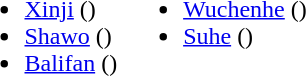<table>
<tr>
<td valign="top"><br><ul><li><a href='#'>Xinji</a> ()</li><li><a href='#'>Shawo</a> ()</li><li><a href='#'>Balifan</a> ()</li></ul></td>
<td valign="top"><br><ul><li><a href='#'>Wuchenhe</a> ()</li><li><a href='#'>Suhe</a> ()</li></ul></td>
</tr>
</table>
